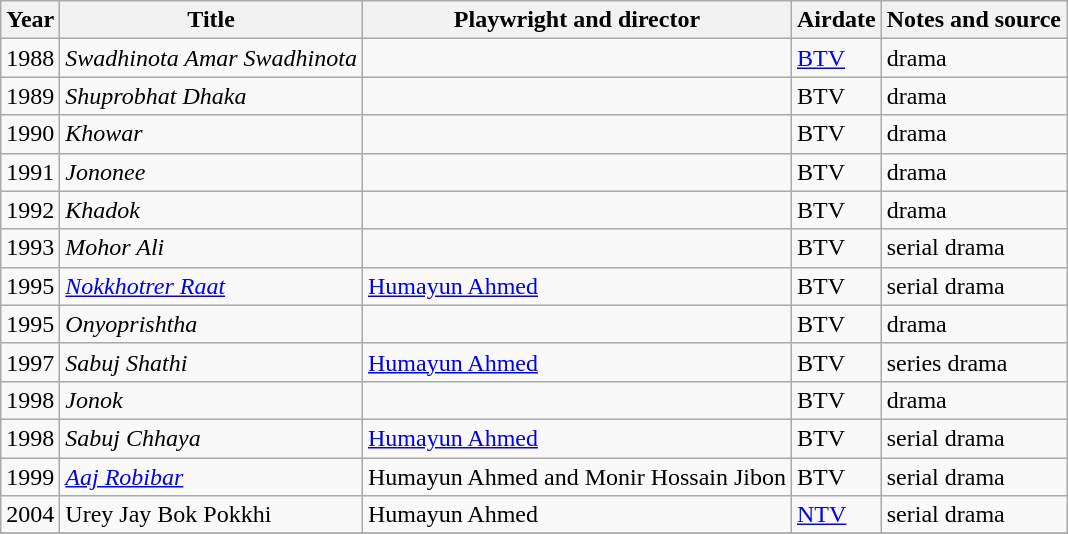<table class="wikitable">
<tr>
<th>Year</th>
<th>Title</th>
<th>Playwright and director</th>
<th>Airdate</th>
<th>Notes and source</th>
</tr>
<tr>
<td>1988</td>
<td><em>Swadhinota Amar Swadhinota</em></td>
<td></td>
<td><a href='#'>BTV</a></td>
<td>drama</td>
</tr>
<tr>
<td>1989</td>
<td><em>Shuprobhat Dhaka</em></td>
<td></td>
<td>BTV</td>
<td>drama</td>
</tr>
<tr>
<td>1990</td>
<td><em>Khowar</em></td>
<td></td>
<td>BTV</td>
<td>drama</td>
</tr>
<tr>
<td>1991</td>
<td><em>Jononee</em></td>
<td></td>
<td>BTV</td>
<td>drama</td>
</tr>
<tr>
<td>1992</td>
<td><em>Khadok</em></td>
<td></td>
<td>BTV</td>
<td>drama</td>
</tr>
<tr>
<td>1993</td>
<td><em>Mohor Ali</em></td>
<td></td>
<td>BTV</td>
<td>serial drama</td>
</tr>
<tr>
<td>1995</td>
<td><em><a href='#'>Nokkhotrer Raat</a></em></td>
<td><a href='#'>Humayun Ahmed</a></td>
<td>BTV</td>
<td>serial drama</td>
</tr>
<tr>
<td>1995</td>
<td><em>Onyoprishtha</em></td>
<td></td>
<td>BTV</td>
<td>drama</td>
</tr>
<tr>
<td>1997</td>
<td><em>Sabuj Shathi</em></td>
<td><a href='#'>Humayun Ahmed</a></td>
<td>BTV</td>
<td>series drama</td>
</tr>
<tr>
<td>1998</td>
<td><em>Jonok</em></td>
<td></td>
<td>BTV</td>
<td>drama</td>
</tr>
<tr>
<td>1998</td>
<td><em>Sabuj Chhaya</em></td>
<td><a href='#'>Humayun Ahmed</a></td>
<td>BTV</td>
<td>serial drama</td>
</tr>
<tr>
<td>1999</td>
<td><em><a href='#'>Aaj Robibar</a></em></td>
<td>Humayun Ahmed and Monir Hossain Jibon</td>
<td>BTV</td>
<td>serial drama</td>
</tr>
<tr>
<td>2004</td>
<td>Urey Jay Bok Pokkhi</td>
<td>Humayun Ahmed</td>
<td><a href='#'>NTV</a></td>
<td>serial drama</td>
</tr>
<tr>
</tr>
</table>
